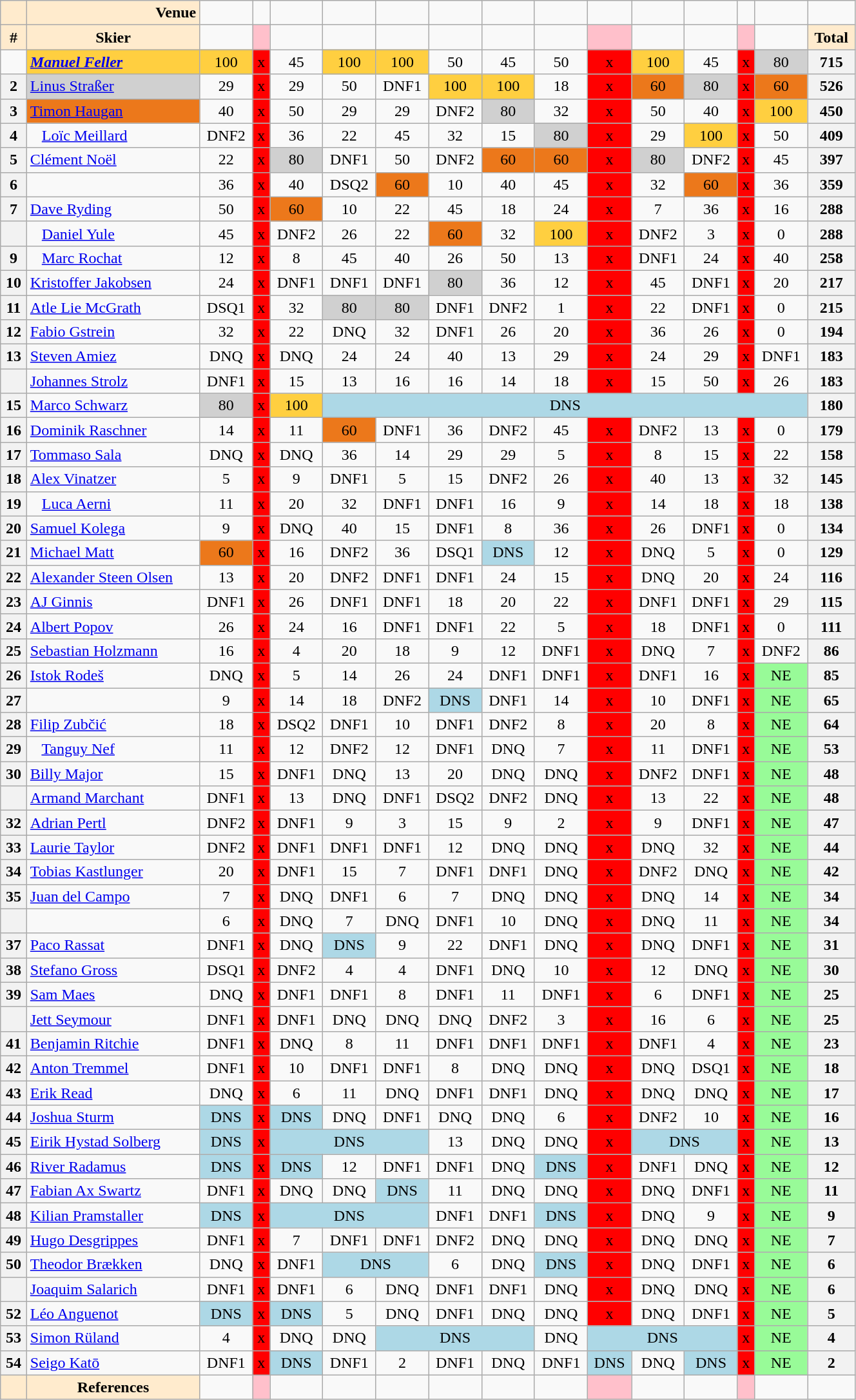<table class="wikitable" width=70% style="font-size:100%; text-align:center;">
<tr>
<td bgcolor=ffebcd></td>
<td align=right bgcolor=FFEBCD><strong>Venue</strong></td>
<td></td>
<td></td>
<td></td>
<td></td>
<td></td>
<td></td>
<td></td>
<td></td>
<td></td>
<td></td>
<td></td>
<td></td>
<td></td>
</tr>
<tr>
<td bgcolor=ffebcd><strong>#</strong></td>
<td bgcolor=FFEBCD><strong>Skier</strong></td>
<td></td>
<td bgcolor=pink></td>
<td></td>
<td></td>
<td></td>
<td></td>
<td></td>
<td></td>
<td bgcolor=pink></td>
<td></td>
<td></td>
<td bgcolor=pink></td>
<td></td>
<td bgcolor=ffebcd><strong>Total</strong></td>
</tr>
<tr>
<td></td>
<td align=left bgcolor=ffcf40> <strong><em><a href='#'>Manuel Feller</a></em></strong></td>
<td bgcolor=ffcf40>100</td>
<td bgcolor=red>x</td>
<td>45</td>
<td bgcolor=ffcf40>100</td>
<td bgcolor=ffcf40>100</td>
<td>50</td>
<td>45</td>
<td>50</td>
<td bgcolor=red>x</td>
<td bgcolor=ffcf40>100</td>
<td>45</td>
<td bgcolor=red>x</td>
<td bgcolor=d0d0d0>80</td>
<th>715</th>
</tr>
<tr>
<th>2</th>
<td align=left bgcolor=d0d0d0> <a href='#'>Linus Straßer</a></td>
<td>29</td>
<td bgcolor=red>x</td>
<td>29</td>
<td>50</td>
<td>DNF1</td>
<td bgcolor=ffcf40>100</td>
<td bgcolor=ffcf40>100</td>
<td>18</td>
<td bgcolor=red>x</td>
<td bgcolor=ec781b>60</td>
<td bgcolor=d0d0d0>80</td>
<td bgcolor=red>x</td>
<td bgcolor=ec781b>60</td>
<th>526</th>
</tr>
<tr>
<th>3</th>
<td align=left bgcolor=ec781b> <a href='#'>Timon Haugan</a></td>
<td>40</td>
<td bgcolor=red>x</td>
<td>50</td>
<td>29</td>
<td>29</td>
<td>DNF2</td>
<td bgcolor=d0d0d0>80</td>
<td>32</td>
<td bgcolor=red>x</td>
<td>50</td>
<td>40</td>
<td bgcolor=red>x</td>
<td bgcolor=ffcf40>100</td>
<th>450</th>
</tr>
<tr>
<th>4</th>
<td align=left>   <a href='#'>Loïc Meillard</a></td>
<td>DNF2</td>
<td bgcolor=red>x</td>
<td>36</td>
<td>22</td>
<td>45</td>
<td>32</td>
<td>15</td>
<td bgcolor=d0d0d0>80</td>
<td bgcolor=red>x</td>
<td>29</td>
<td bgcolor=ffcf40>100</td>
<td bgcolor=red>x</td>
<td>50</td>
<th>409</th>
</tr>
<tr>
<th>5</th>
<td align=left> <a href='#'>Clément Noël</a></td>
<td>22</td>
<td bgcolor=red>x</td>
<td bgcolor=d0d0d0>80</td>
<td>DNF1</td>
<td>50</td>
<td>DNF2</td>
<td bgcolor=ec781b>60</td>
<td bgcolor=ec781b>60</td>
<td bgcolor=red>x</td>
<td bgcolor=d0d0d0>80</td>
<td>DNF2</td>
<td bgcolor=red>x</td>
<td>45</td>
<th>397</th>
</tr>
<tr>
<th>6</th>
<td align=left></td>
<td>36</td>
<td bgcolor=red>x</td>
<td>40</td>
<td>DSQ2</td>
<td bgcolor=ec781b>60</td>
<td>10</td>
<td>40</td>
<td>45</td>
<td bgcolor=red>x</td>
<td>32</td>
<td bgcolor=ec781b>60</td>
<td bgcolor=red>x</td>
<td>36</td>
<th>359</th>
</tr>
<tr>
<th>7</th>
<td align=left> <a href='#'>Dave Ryding</a></td>
<td>50</td>
<td bgcolor=red>x</td>
<td bgcolor=ec781b>60</td>
<td>10</td>
<td>22</td>
<td>45</td>
<td>18</td>
<td>24</td>
<td bgcolor=red>x</td>
<td>7</td>
<td>36</td>
<td bgcolor=red>x</td>
<td>16</td>
<th>288</th>
</tr>
<tr>
<th></th>
<td align=left>   <a href='#'>Daniel Yule</a></td>
<td>45</td>
<td bgcolor=red>x</td>
<td>DNF2</td>
<td>26</td>
<td>22</td>
<td bgcolor=ec781b>60</td>
<td>32</td>
<td bgcolor=ffcf40>100</td>
<td bgcolor=red>x</td>
<td>DNF2</td>
<td>3</td>
<td bgcolor=red>x</td>
<td>0</td>
<th>288</th>
</tr>
<tr>
<th>9</th>
<td align=left>   <a href='#'>Marc Rochat</a></td>
<td>12</td>
<td bgcolor=red>x</td>
<td>8</td>
<td>45</td>
<td>40</td>
<td>26</td>
<td>50</td>
<td>13</td>
<td bgcolor=red>x</td>
<td>DNF1</td>
<td>24</td>
<td bgcolor=red>x</td>
<td>40</td>
<th>258</th>
</tr>
<tr>
<th>10</th>
<td align=left> <a href='#'>Kristoffer Jakobsen</a></td>
<td>24</td>
<td bgcolor=red>x</td>
<td>DNF1</td>
<td>DNF1</td>
<td>DNF1</td>
<td bgcolor=d0d0d0>80</td>
<td>36</td>
<td>12</td>
<td bgcolor=red>x</td>
<td>45</td>
<td>DNF1</td>
<td bgcolor=red>x</td>
<td>20</td>
<th>217</th>
</tr>
<tr>
<th>11</th>
<td align=left> <a href='#'>Atle Lie McGrath</a></td>
<td>DSQ1</td>
<td bgcolor=red>x</td>
<td>32</td>
<td bgcolor=d0d0d0>80</td>
<td bgcolor=d0d0d0>80</td>
<td>DNF1</td>
<td>DNF2</td>
<td>1</td>
<td bgcolor=red>x</td>
<td>22</td>
<td>DNF1</td>
<td bgcolor=red>x</td>
<td>0</td>
<th>215</th>
</tr>
<tr>
<th>12</th>
<td align=left> <a href='#'>Fabio Gstrein</a></td>
<td>32</td>
<td bgcolor=red>x</td>
<td>22</td>
<td>DNQ</td>
<td>32</td>
<td>DNF1</td>
<td>26</td>
<td>20</td>
<td bgcolor=red>x</td>
<td>36</td>
<td>26</td>
<td bgcolor=red>x</td>
<td>0</td>
<th>194</th>
</tr>
<tr>
<th>13</th>
<td align=left> <a href='#'>Steven Amiez</a></td>
<td>DNQ</td>
<td bgcolor=red>x</td>
<td>DNQ</td>
<td>24</td>
<td>24</td>
<td>40</td>
<td>13</td>
<td>29</td>
<td bgcolor=red>x</td>
<td>24</td>
<td>29</td>
<td bgcolor=red>x</td>
<td>DNF1</td>
<th>183</th>
</tr>
<tr>
<th></th>
<td align=left> <a href='#'>Johannes Strolz</a></td>
<td>DNF1</td>
<td bgcolor=red>x</td>
<td>15</td>
<td>13</td>
<td>16</td>
<td>16</td>
<td>14</td>
<td>18</td>
<td bgcolor=red>x</td>
<td>15</td>
<td>50</td>
<td bgcolor=red>x</td>
<td>26</td>
<th>183</th>
</tr>
<tr>
<th>15</th>
<td align=left> <a href='#'>Marco Schwarz</a></td>
<td bgcolor=d0d0d0>80</td>
<td bgcolor=red>x</td>
<td bgcolor=ffcf40>100</td>
<td colspan=10 bgcolor=add8e6>DNS</td>
<th>180</th>
</tr>
<tr>
<th>16</th>
<td align=left> <a href='#'>Dominik Raschner</a></td>
<td>14</td>
<td bgcolor=red>x</td>
<td>11</td>
<td bgcolor=ec781b>60</td>
<td>DNF1</td>
<td>36</td>
<td>DNF2</td>
<td>45</td>
<td bgcolor=red>x</td>
<td>DNF2</td>
<td>13</td>
<td bgcolor=red>x</td>
<td>0</td>
<th>179</th>
</tr>
<tr>
<th>17</th>
<td align=left> <a href='#'>Tommaso Sala</a></td>
<td>DNQ</td>
<td bgcolor=red>x</td>
<td>DNQ</td>
<td>36</td>
<td>14</td>
<td>29</td>
<td>29</td>
<td>5</td>
<td bgcolor=red>x</td>
<td>8</td>
<td>15</td>
<td bgcolor=red>x</td>
<td>22</td>
<th>158</th>
</tr>
<tr>
<th>18</th>
<td align=left> <a href='#'>Alex Vinatzer</a></td>
<td>5</td>
<td bgcolor=red>x</td>
<td>9</td>
<td>DNF1</td>
<td>5</td>
<td>15</td>
<td>DNF2</td>
<td>26</td>
<td bgcolor=red>x</td>
<td>40</td>
<td>13</td>
<td bgcolor=red>x</td>
<td>32</td>
<th>145</th>
</tr>
<tr>
<th>19</th>
<td align=left>   <a href='#'>Luca Aerni</a></td>
<td>11</td>
<td bgcolor=red>x</td>
<td>20</td>
<td>32</td>
<td>DNF1</td>
<td>DNF1</td>
<td>16</td>
<td>9</td>
<td bgcolor=red>x</td>
<td>14</td>
<td>18</td>
<td bgcolor=red>x</td>
<td>18</td>
<th>138</th>
</tr>
<tr>
<th>20</th>
<td align=left> <a href='#'>Samuel Kolega</a></td>
<td>9</td>
<td bgcolor=red>x</td>
<td>DNQ</td>
<td>40</td>
<td>15</td>
<td>DNF1</td>
<td>8</td>
<td>36</td>
<td bgcolor=red>x</td>
<td>26</td>
<td>DNF1</td>
<td bgcolor=red>x</td>
<td>0</td>
<th>134</th>
</tr>
<tr>
<th>21</th>
<td align=left> <a href='#'>Michael Matt</a></td>
<td bgcolor=ec781b>60</td>
<td bgcolor=red>x</td>
<td>16</td>
<td>DNF2</td>
<td>36</td>
<td>DSQ1</td>
<td bgcolor=add8e6>DNS</td>
<td>12</td>
<td bgcolor=red>x</td>
<td>DNQ</td>
<td>5</td>
<td bgcolor=red>x</td>
<td>0</td>
<th>129</th>
</tr>
<tr>
<th>22</th>
<td align=left> <a href='#'>Alexander Steen Olsen</a></td>
<td>13</td>
<td bgcolor=red>x</td>
<td>20</td>
<td>DNF2</td>
<td>DNF1</td>
<td>DNF1</td>
<td>24</td>
<td>15</td>
<td bgcolor=red>x</td>
<td>DNQ</td>
<td>20</td>
<td bgcolor=red>x</td>
<td>24</td>
<th>116</th>
</tr>
<tr>
<th>23</th>
<td align=left> <a href='#'>AJ Ginnis</a></td>
<td>DNF1</td>
<td bgcolor=red>x</td>
<td>26</td>
<td>DNF1</td>
<td>DNF1</td>
<td>18</td>
<td>20</td>
<td>22</td>
<td bgcolor=red>x</td>
<td>DNF1</td>
<td>DNF1</td>
<td bgcolor=red>x</td>
<td>29</td>
<th>115</th>
</tr>
<tr>
<th>24</th>
<td align=left> <a href='#'>Albert Popov</a></td>
<td>26</td>
<td bgcolor=red>x</td>
<td>24</td>
<td>16</td>
<td>DNF1</td>
<td>DNF1</td>
<td>22</td>
<td>5</td>
<td bgcolor=red>x</td>
<td>18</td>
<td>DNF1</td>
<td bgcolor=red>x</td>
<td>0</td>
<th>111</th>
</tr>
<tr>
<th>25</th>
<td align=left> <a href='#'>Sebastian Holzmann</a></td>
<td>16</td>
<td bgcolor=red>x</td>
<td>4</td>
<td>20</td>
<td>18</td>
<td>9</td>
<td>12</td>
<td>DNF1</td>
<td bgcolor=red>x</td>
<td>DNQ</td>
<td>7</td>
<td bgcolor=red>x</td>
<td>DNF2</td>
<th>86</th>
</tr>
<tr>
<th>26</th>
<td align=left> <a href='#'>Istok Rodeš</a></td>
<td>DNQ</td>
<td bgcolor=red>x</td>
<td>5</td>
<td>14</td>
<td>26</td>
<td>24</td>
<td>DNF1</td>
<td>DNF1</td>
<td bgcolor=red>x</td>
<td>DNF1</td>
<td>16</td>
<td bgcolor=red>x</td>
<td bgcolor=98fb98>NE</td>
<th>85</th>
</tr>
<tr>
<th>27</th>
<td align=left></td>
<td>9</td>
<td bgcolor=red>x</td>
<td>14</td>
<td>18</td>
<td>DNF2</td>
<td bgcolor=add8e6>DNS</td>
<td>DNF1</td>
<td>14</td>
<td bgcolor=red>x</td>
<td>10</td>
<td>DNF1</td>
<td bgcolor=red>x</td>
<td bgcolor=98fb98>NE</td>
<th>65</th>
</tr>
<tr>
<th>28</th>
<td align=left> <a href='#'>Filip Zubčić</a></td>
<td>18</td>
<td bgcolor=red>x</td>
<td>DSQ2</td>
<td>DNF1</td>
<td>10</td>
<td>DNF1</td>
<td>DNF2</td>
<td>8</td>
<td bgcolor=red>x</td>
<td>20</td>
<td>8</td>
<td bgcolor=red>x</td>
<td bgcolor=98fb98>NE</td>
<th>64</th>
</tr>
<tr>
<th>29</th>
<td align=left>   <a href='#'>Tanguy Nef</a></td>
<td>11</td>
<td bgcolor=red>x</td>
<td>12</td>
<td>DNF2</td>
<td>12</td>
<td>DNF1</td>
<td>DNQ</td>
<td>7</td>
<td bgcolor=red>x</td>
<td>11</td>
<td>DNF1</td>
<td bgcolor=red>x</td>
<td bgcolor=98fb98>NE</td>
<th>53</th>
</tr>
<tr>
<th>30</th>
<td align=left> <a href='#'>Billy Major</a></td>
<td>15</td>
<td bgcolor=red>x</td>
<td>DNF1</td>
<td>DNQ</td>
<td>13</td>
<td>20</td>
<td>DNQ</td>
<td>DNQ</td>
<td bgcolor=red>x</td>
<td>DNF2</td>
<td>DNF1</td>
<td bgcolor=red>x</td>
<td bgcolor=98fb98>NE</td>
<th>48</th>
</tr>
<tr>
<th></th>
<td align=left> <a href='#'>Armand Marchant</a></td>
<td>DNF1</td>
<td bgcolor=red>x</td>
<td>13</td>
<td>DNQ</td>
<td>DNF1</td>
<td>DSQ2</td>
<td>DNF2</td>
<td>DNQ</td>
<td bgcolor=red>x</td>
<td>13</td>
<td>22</td>
<td bgcolor=red>x</td>
<td bgcolor=98fb98>NE</td>
<th>48</th>
</tr>
<tr>
<th>32</th>
<td align=left> <a href='#'>Adrian Pertl</a></td>
<td>DNF2</td>
<td bgcolor=red>x</td>
<td>DNF1</td>
<td>9</td>
<td>3</td>
<td>15</td>
<td>9</td>
<td>2</td>
<td bgcolor=red>x</td>
<td>9</td>
<td>DNF1</td>
<td bgcolor=red>x</td>
<td bgcolor=98fb98>NE</td>
<th>47</th>
</tr>
<tr>
<th>33</th>
<td align=left> <a href='#'>Laurie Taylor</a></td>
<td>DNF2</td>
<td bgcolor=red>x</td>
<td>DNF1</td>
<td>DNF1</td>
<td>DNF1</td>
<td>12</td>
<td>DNQ</td>
<td>DNQ</td>
<td bgcolor=red>x</td>
<td>DNQ</td>
<td>32</td>
<td bgcolor=red>x</td>
<td bgcolor=98fb98>NE</td>
<th>44</th>
</tr>
<tr>
<th>34</th>
<td align=left> <a href='#'>Tobias Kastlunger</a></td>
<td>20</td>
<td bgcolor=red>x</td>
<td>DNF1</td>
<td>15</td>
<td>7</td>
<td>DNF1</td>
<td>DNF1</td>
<td>DNQ</td>
<td bgcolor=red>x</td>
<td>DNF2</td>
<td>DNQ</td>
<td bgcolor=red>x</td>
<td bgcolor=98fb98>NE</td>
<th>42</th>
</tr>
<tr>
<th>35</th>
<td align=left> <a href='#'>Juan del Campo</a></td>
<td>7</td>
<td bgcolor=red>x</td>
<td>DNQ</td>
<td>DNF1</td>
<td>6</td>
<td>7</td>
<td>DNQ</td>
<td>DNQ</td>
<td bgcolor=red>x</td>
<td>DNQ</td>
<td>14</td>
<td bgcolor=red>x</td>
<td bgcolor=98fb98>NE</td>
<th>34</th>
</tr>
<tr>
<th></th>
<td align=left></td>
<td>6</td>
<td bgcolor=red>x</td>
<td>DNQ</td>
<td>7</td>
<td>DNQ</td>
<td>DNF1</td>
<td>10</td>
<td>DNQ</td>
<td bgcolor=red>x</td>
<td>DNQ</td>
<td>11</td>
<td bgcolor=red>x</td>
<td bgcolor=98fb98>NE</td>
<th>34</th>
</tr>
<tr>
<th>37</th>
<td align=left> <a href='#'>Paco Rassat</a></td>
<td>DNF1</td>
<td bgcolor=red>x</td>
<td>DNQ</td>
<td bgcolor=add8e6>DNS</td>
<td>9</td>
<td>22</td>
<td>DNF1</td>
<td>DNQ</td>
<td bgcolor=red>x</td>
<td>DNQ</td>
<td>DNF1</td>
<td bgcolor=red>x</td>
<td bgcolor=98fb98>NE</td>
<th>31</th>
</tr>
<tr>
<th>38</th>
<td align=left> <a href='#'>Stefano Gross</a></td>
<td>DSQ1</td>
<td bgcolor=red>x</td>
<td>DNF2</td>
<td>4</td>
<td>4</td>
<td>DNF1</td>
<td>DNQ</td>
<td>10</td>
<td bgcolor=red>x</td>
<td>12</td>
<td>DNQ</td>
<td bgcolor=red>x</td>
<td bgcolor=98fb98>NE</td>
<th>30</th>
</tr>
<tr>
<th>39</th>
<td align=left> <a href='#'>Sam Maes</a></td>
<td>DNQ</td>
<td bgcolor=red>x</td>
<td>DNF1</td>
<td>DNF1</td>
<td>8</td>
<td>DNF1</td>
<td>11</td>
<td>DNF1</td>
<td bgcolor=red>x</td>
<td>6</td>
<td>DNF1</td>
<td bgcolor=red>x</td>
<td bgcolor=98fb98>NE</td>
<th>25</th>
</tr>
<tr>
<th></th>
<td align=left> <a href='#'>Jett Seymour</a></td>
<td>DNF1</td>
<td bgcolor=red>x</td>
<td>DNF1</td>
<td>DNQ</td>
<td>DNQ</td>
<td>DNQ</td>
<td>DNF2</td>
<td>3</td>
<td bgcolor=red>x</td>
<td>16</td>
<td>6</td>
<td bgcolor=red>x</td>
<td bgcolor=98fb98>NE</td>
<th>25</th>
</tr>
<tr>
<th>41</th>
<td align=left> <a href='#'>Benjamin Ritchie</a></td>
<td>DNF1</td>
<td bgcolor=red>x</td>
<td>DNQ</td>
<td>8</td>
<td>11</td>
<td>DNF1</td>
<td>DNF1</td>
<td>DNF1</td>
<td bgcolor=red>x</td>
<td>DNF1</td>
<td>4</td>
<td bgcolor=red>x</td>
<td bgcolor=98fb98>NE</td>
<th>23</th>
</tr>
<tr>
<th>42</th>
<td align=left> <a href='#'>Anton Tremmel</a></td>
<td>DNF1</td>
<td bgcolor=red>x</td>
<td>10</td>
<td>DNF1</td>
<td>DNF1</td>
<td>8</td>
<td>DNQ</td>
<td>DNQ</td>
<td bgcolor=red>x</td>
<td>DNQ</td>
<td>DSQ1</td>
<td bgcolor=red>x</td>
<td bgcolor=98fb98>NE</td>
<th>18</th>
</tr>
<tr>
<th>43</th>
<td align=left> <a href='#'>Erik Read</a></td>
<td>DNQ</td>
<td bgcolor=red>x</td>
<td>6</td>
<td>11</td>
<td>DNQ</td>
<td>DNF1</td>
<td>DNF1</td>
<td>DNQ</td>
<td bgcolor=red>x</td>
<td>DNQ</td>
<td>DNQ</td>
<td bgcolor=red>x</td>
<td bgcolor=98fb98>NE</td>
<th>17</th>
</tr>
<tr>
<th>44</th>
<td align=left> <a href='#'>Joshua Sturm</a></td>
<td bgcolor=add8e6>DNS</td>
<td bgcolor=red>x</td>
<td bgcolor=add8e6>DNS</td>
<td>DNQ</td>
<td>DNF1</td>
<td>DNQ</td>
<td>DNQ</td>
<td>6</td>
<td bgcolor=red>x</td>
<td>DNF2</td>
<td>10</td>
<td bgcolor=red>x</td>
<td bgcolor=98fb98>NE</td>
<th>16</th>
</tr>
<tr>
<th>45</th>
<td align=left> <a href='#'>Eirik Hystad Solberg</a></td>
<td bgcolor=add8e6>DNS</td>
<td bgcolor=red>x</td>
<td colspan=3 bgcolor=add8e6>DNS</td>
<td>13</td>
<td>DNQ</td>
<td>DNQ</td>
<td bgcolor=red>x</td>
<td colspan=2 bgcolor=add8e6>DNS</td>
<td bgcolor=red>x</td>
<td bgcolor=98fb98>NE</td>
<th>13</th>
</tr>
<tr>
<th>46</th>
<td align=left> <a href='#'>River Radamus</a></td>
<td bgcolor=add8e6>DNS</td>
<td bgcolor=red>x</td>
<td bgcolor=add8e6>DNS</td>
<td>12</td>
<td>DNF1</td>
<td>DNF1</td>
<td>DNQ</td>
<td bgcolor=add8e6>DNS</td>
<td bgcolor=red>x</td>
<td>DNF1</td>
<td>DNQ</td>
<td bgcolor=red>x</td>
<td bgcolor=98fb98>NE</td>
<th>12</th>
</tr>
<tr>
<th>47</th>
<td align=left> <a href='#'>Fabian Ax Swartz</a></td>
<td>DNF1</td>
<td bgcolor=red>x</td>
<td>DNQ</td>
<td>DNQ</td>
<td bgcolor=add8e6>DNS</td>
<td>11</td>
<td>DNQ</td>
<td>DNQ</td>
<td bgcolor=red>x</td>
<td>DNQ</td>
<td>DNF1</td>
<td bgcolor=red>x</td>
<td bgcolor=98fb98>NE</td>
<th>11</th>
</tr>
<tr>
<th>48</th>
<td align=left> <a href='#'>Kilian Pramstaller</a></td>
<td bgcolor=add8e6>DNS</td>
<td bgcolor=red>x</td>
<td colspan=3 bgcolor=add8e6>DNS</td>
<td>DNF1</td>
<td>DNF1</td>
<td bgcolor=add8e6>DNS</td>
<td bgcolor=red>x</td>
<td>DNQ</td>
<td>9</td>
<td bgcolor=red>x</td>
<td bgcolor=98fb98>NE</td>
<th>9</th>
</tr>
<tr>
<th>49</th>
<td align=left> <a href='#'>Hugo Desgrippes</a></td>
<td>DNF1</td>
<td bgcolor=red>x</td>
<td>7</td>
<td>DNF1</td>
<td>DNF1</td>
<td>DNF2</td>
<td>DNQ</td>
<td>DNQ</td>
<td bgcolor=red>x</td>
<td>DNQ</td>
<td>DNQ</td>
<td bgcolor=red>x</td>
<td bgcolor=98fb98>NE</td>
<th>7</th>
</tr>
<tr>
<th>50</th>
<td align=left> <a href='#'>Theodor Brækken</a></td>
<td>DNQ</td>
<td bgcolor=red>x</td>
<td>DNF1</td>
<td colspan=2 bgcolor=add8e6>DNS</td>
<td>6</td>
<td>DNQ</td>
<td bgcolor=add8e6>DNS</td>
<td bgcolor=red>x</td>
<td>DNQ</td>
<td>DNF1</td>
<td bgcolor=red>x</td>
<td bgcolor=98fb98>NE</td>
<th>6</th>
</tr>
<tr>
<th></th>
<td align=left> <a href='#'>Joaquim Salarich</a></td>
<td>DNF1</td>
<td bgcolor=red>x</td>
<td>DNF1</td>
<td>6</td>
<td>DNQ</td>
<td>DNF1</td>
<td>DNF1</td>
<td>DNQ</td>
<td bgcolor=red>x</td>
<td>DNQ</td>
<td>DNQ</td>
<td bgcolor=red>x</td>
<td bgcolor=98fb98>NE</td>
<th>6</th>
</tr>
<tr>
<th>52</th>
<td align=left> <a href='#'>Léo Anguenot</a></td>
<td bgcolor=add8e6>DNS</td>
<td bgcolor=red>x</td>
<td bgcolor=add8e6>DNS</td>
<td>5</td>
<td>DNQ</td>
<td>DNF1</td>
<td>DNQ</td>
<td>DNQ</td>
<td bgcolor=red>x</td>
<td>DNQ</td>
<td>DNF1</td>
<td bgcolor=red>x</td>
<td bgcolor=98fb98>NE</td>
<th>5</th>
</tr>
<tr>
<th>53</th>
<td align=left> <a href='#'>Simon Rüland</a></td>
<td>4</td>
<td bgcolor=red>x</td>
<td>DNQ</td>
<td>DNQ</td>
<td colspan=3 bgcolor=add8e6>DNS</td>
<td>DNQ</td>
<td colspan=3 bgcolor=add8e6>DNS</td>
<td bgcolor=red>x</td>
<td bgcolor=98fb98>NE</td>
<th>4</th>
</tr>
<tr>
<th>54</th>
<td align=left> <a href='#'>Seigo Katō</a></td>
<td>DNF1</td>
<td bgcolor=red>x</td>
<td bgcolor=add8e6>DNS</td>
<td>DNF1</td>
<td>2</td>
<td>DNF1</td>
<td>DNQ</td>
<td>DNF1</td>
<td bgcolor=add8e6>DNS</td>
<td>DNQ</td>
<td bgcolor=add8e6>DNS</td>
<td bgcolor=red>x</td>
<td bgcolor=98fb98>NE</td>
<th>2</th>
</tr>
<tr>
<td bgcolor=ffebcd></td>
<td bgcolor=ffebcd><strong>References</strong></td>
<td></td>
<td bgcolor=pink></td>
<td></td>
<td></td>
<td></td>
<td></td>
<td></td>
<td></td>
<td bgcolor=pink></td>
<td></td>
<td></td>
<td bgcolor=pink></td>
<td></td>
</tr>
</table>
